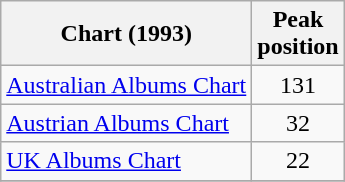<table class="wikitable sortable" style="text-align:center;">
<tr>
<th>Chart (1993)</th>
<th>Peak<br>position</th>
</tr>
<tr>
<td align=left><a href='#'>Australian Albums Chart</a></td>
<td>131</td>
</tr>
<tr>
<td align=left><a href='#'>Austrian Albums Chart</a></td>
<td>32</td>
</tr>
<tr>
<td align=left><a href='#'>UK Albums Chart</a></td>
<td>22</td>
</tr>
<tr>
</tr>
</table>
